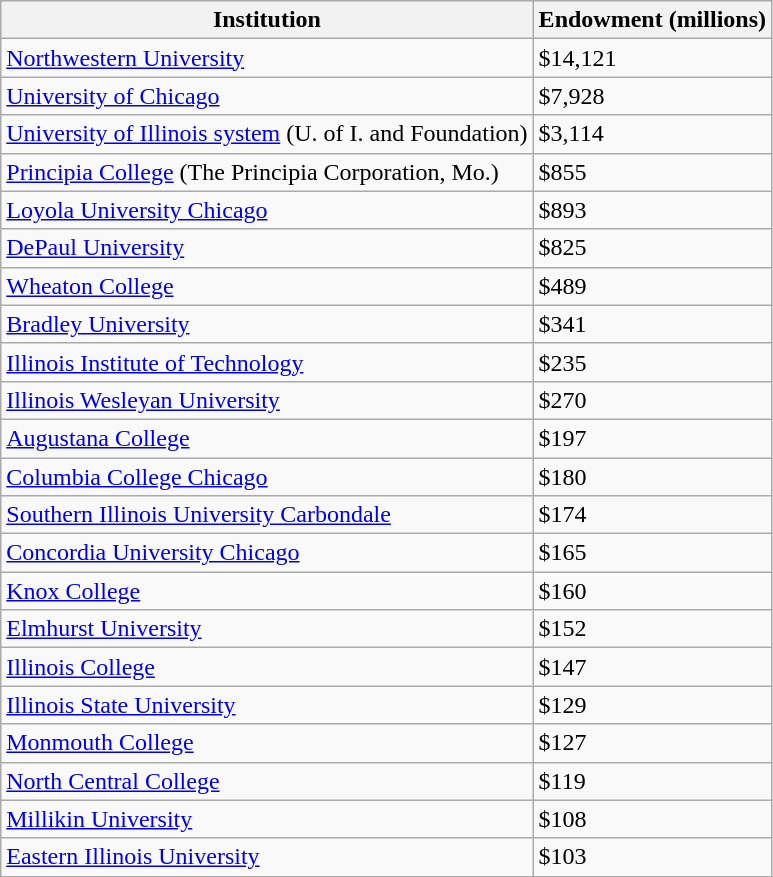<table class="wikitable">
<tr>
<th>Institution</th>
<th>Endowment (millions)</th>
</tr>
<tr>
<td><a href='#'>Northwestern University</a></td>
<td>$14,121</td>
</tr>
<tr>
<td><a href='#'>University of Chicago</a></td>
<td>$7,928</td>
</tr>
<tr>
<td><a href='#'>University of Illinois system</a> (U. of I. and Foundation)</td>
<td>$3,114</td>
</tr>
<tr>
<td><a href='#'>Principia College</a> (The Principia Corporation, Mo.)</td>
<td>$855</td>
</tr>
<tr>
<td><a href='#'>Loyola University Chicago</a></td>
<td>$893</td>
</tr>
<tr>
<td><a href='#'>DePaul University</a></td>
<td>$825</td>
</tr>
<tr>
<td><a href='#'>Wheaton College</a></td>
<td>$489</td>
</tr>
<tr>
<td><a href='#'>Bradley University</a></td>
<td>$341</td>
</tr>
<tr>
<td><a href='#'>Illinois Institute of Technology</a></td>
<td>$235</td>
</tr>
<tr>
<td><a href='#'>Illinois Wesleyan University</a></td>
<td>$270</td>
</tr>
<tr>
<td><a href='#'>Augustana College</a></td>
<td>$197</td>
</tr>
<tr>
<td><a href='#'>Columbia College Chicago</a></td>
<td>$180</td>
</tr>
<tr>
<td><a href='#'>Southern Illinois University Carbondale</a></td>
<td>$174</td>
</tr>
<tr>
<td><a href='#'>Concordia University Chicago</a></td>
<td>$165</td>
</tr>
<tr>
<td><a href='#'>Knox College</a></td>
<td>$160</td>
</tr>
<tr>
<td><a href='#'>Elmhurst University</a></td>
<td>$152</td>
</tr>
<tr>
<td><a href='#'>Illinois College</a></td>
<td>$147</td>
</tr>
<tr>
<td><a href='#'>Illinois State University</a></td>
<td>$129</td>
</tr>
<tr>
<td><a href='#'>Monmouth College</a></td>
<td>$127</td>
</tr>
<tr>
<td><a href='#'>North Central College</a></td>
<td>$119</td>
</tr>
<tr>
<td><a href='#'>Millikin University</a></td>
<td>$108</td>
</tr>
<tr>
<td><a href='#'>Eastern Illinois University</a></td>
<td>$103</td>
</tr>
</table>
